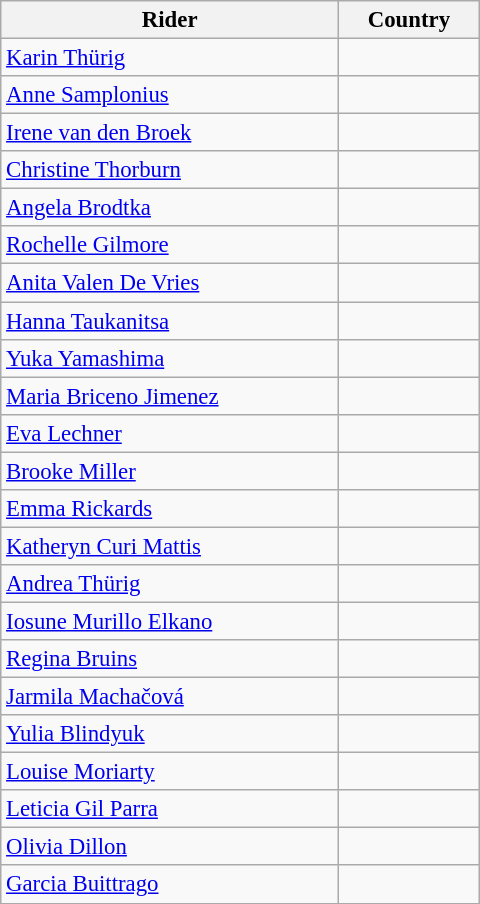<table class="wikitable" style="font-size:95%; text-align:left; width:320px;">
<tr>
<th>Rider</th>
<th>Country</th>
</tr>
<tr>
<td><a href='#'>Karin Thürig</a></td>
<td></td>
</tr>
<tr>
<td><a href='#'>Anne Samplonius</a></td>
<td></td>
</tr>
<tr>
<td><a href='#'>Irene van den Broek</a></td>
<td></td>
</tr>
<tr>
<td><a href='#'>Christine Thorburn</a></td>
<td></td>
</tr>
<tr>
<td><a href='#'>Angela Brodtka</a></td>
<td></td>
</tr>
<tr>
<td><a href='#'>Rochelle Gilmore</a></td>
<td></td>
</tr>
<tr>
<td><a href='#'>Anita Valen De Vries</a></td>
<td></td>
</tr>
<tr>
<td><a href='#'>Hanna Taukanitsa</a></td>
<td></td>
</tr>
<tr>
<td><a href='#'>Yuka Yamashima</a></td>
<td></td>
</tr>
<tr>
<td><a href='#'>Maria Briceno Jimenez</a></td>
<td></td>
</tr>
<tr>
<td><a href='#'>Eva Lechner</a></td>
<td></td>
</tr>
<tr>
<td><a href='#'>Brooke Miller</a></td>
<td></td>
</tr>
<tr>
<td><a href='#'>Emma Rickards</a></td>
<td></td>
</tr>
<tr>
<td><a href='#'>Katheryn Curi Mattis</a></td>
<td></td>
</tr>
<tr>
<td><a href='#'>Andrea Thürig</a></td>
<td></td>
</tr>
<tr>
<td><a href='#'>Iosune Murillo Elkano</a></td>
<td></td>
</tr>
<tr>
<td><a href='#'>Regina Bruins</a></td>
<td></td>
</tr>
<tr>
<td><a href='#'>Jarmila Machačová</a></td>
<td></td>
</tr>
<tr>
<td><a href='#'>Yulia Blindyuk</a></td>
<td></td>
</tr>
<tr>
<td><a href='#'>Louise Moriarty</a></td>
<td></td>
</tr>
<tr>
<td><a href='#'>Leticia Gil Parra</a></td>
<td></td>
</tr>
<tr>
<td><a href='#'>Olivia Dillon</a></td>
<td></td>
</tr>
<tr>
<td><a href='#'>Garcia Buittrago</a></td>
<td></td>
</tr>
</table>
